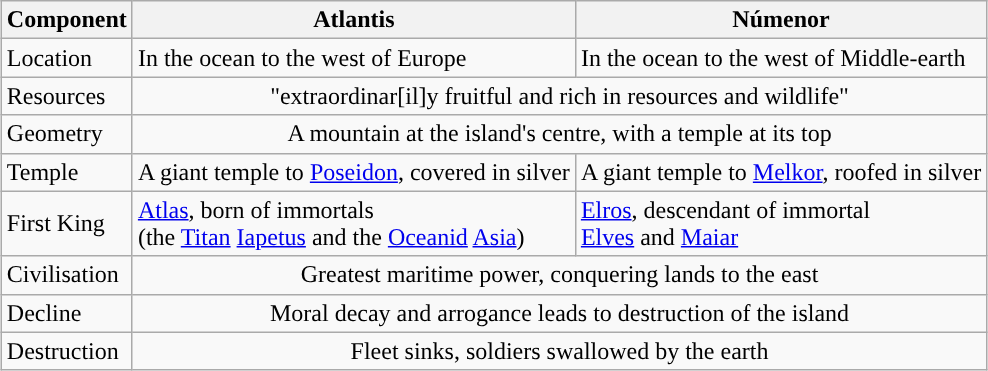<table class="wikitable" style="margin:1em auto;">
<tr>
<th>Component</th>
<th>Atlantis</th>
<th>Númenor</th>
</tr>
<tr>
<td>Location</td>
<td>In the ocean to the west of Europe</td>
<td>In the ocean to the west of Middle-earth</td>
</tr>
<tr>
<td>Resources</td>
<td colspan=2; style="text-align: center;">"extraordinar[il]y fruitful and rich in resources and wildlife"</td>
</tr>
<tr>
<td>Geometry</td>
<td colspan=2; style="text-align: center;">A mountain at the island's centre, with a temple at its top</td>
</tr>
<tr>
<td>Temple</td>
<td>A giant temple to <a href='#'>Poseidon</a>, covered in silver</td>
<td>A giant temple to <a href='#'>Melkor</a>, roofed in silver</td>
</tr>
<tr>
<td>First King</td>
<td><a href='#'>Atlas</a>, born of immortals<br>(the <a href='#'>Titan</a> <a href='#'>Iapetus</a> and the <a href='#'>Oceanid</a> <a href='#'>Asia</a>)</td>
<td><a href='#'>Elros</a>, descendant of immortal<br><a href='#'>Elves</a> and <a href='#'>Maiar</a></td>
</tr>
<tr>
<td>Civilisation</td>
<td colspan=2; style="text-align: center;">Greatest maritime power, conquering lands to the east</td>
</tr>
<tr>
<td>Decline</td>
<td colspan=2; style="text-align: center;">Moral decay and arrogance leads to destruction of the island</td>
</tr>
<tr>
<td>Destruction</td>
<td colspan=2; style="text-align: center;">Fleet sinks, soldiers swallowed by the earth</td>
</tr>
</table>
